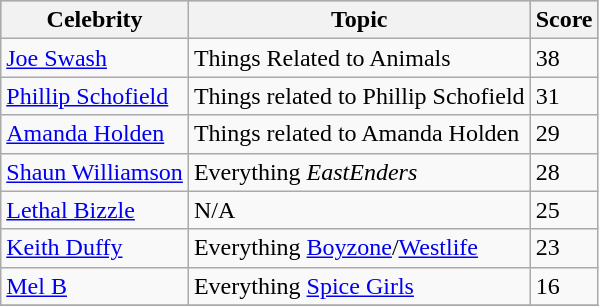<table class="wikitable">
<tr style="background:#b0c4de; text-align:center;">
<th>Celebrity</th>
<th>Topic</th>
<th>Score</th>
</tr>
<tr>
<td><a href='#'>Joe Swash</a></td>
<td>Things Related to Animals</td>
<td>38</td>
</tr>
<tr>
<td><a href='#'>Phillip Schofield</a></td>
<td>Things related to Phillip Schofield</td>
<td>31</td>
</tr>
<tr>
<td><a href='#'>Amanda Holden</a></td>
<td>Things related to Amanda Holden</td>
<td>29</td>
</tr>
<tr>
<td><a href='#'>Shaun Williamson</a></td>
<td>Everything <em>EastEnders</em></td>
<td>28</td>
</tr>
<tr>
<td><a href='#'>Lethal Bizzle</a></td>
<td>N/A</td>
<td>25</td>
</tr>
<tr>
<td><a href='#'>Keith Duffy</a></td>
<td>Everything <a href='#'>Boyzone</a>/<a href='#'>Westlife</a></td>
<td>23</td>
</tr>
<tr>
<td><a href='#'>Mel B</a></td>
<td>Everything <a href='#'>Spice Girls</a></td>
<td>16</td>
</tr>
<tr>
</tr>
</table>
